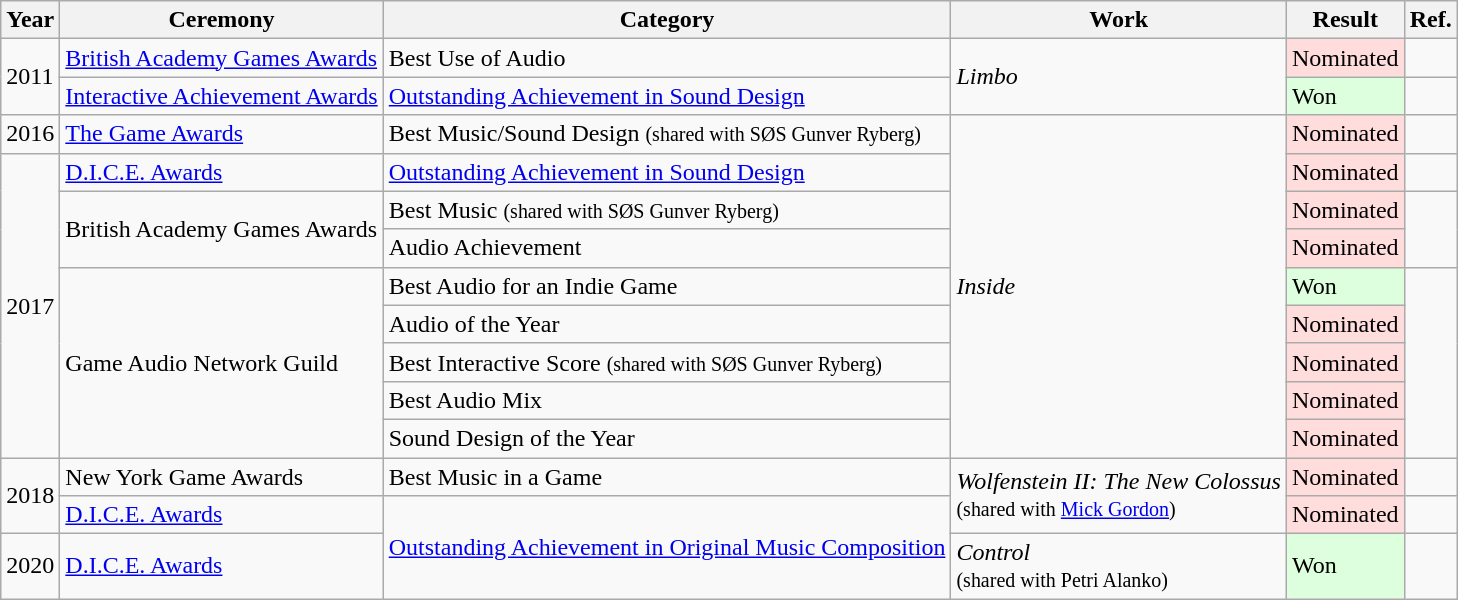<table class="wikitable">
<tr>
<th>Year</th>
<th>Ceremony</th>
<th>Category</th>
<th>Work</th>
<th>Result</th>
<th>Ref.</th>
</tr>
<tr>
<td rowspan="2">2011</td>
<td><a href='#'>British Academy Games Awards</a></td>
<td>Best Use of Audio</td>
<td rowspan="2"><em>Limbo</em></td>
<td style="background: #ffdddd">Nominated</td>
</tr>
<tr>
<td><a href='#'>Interactive Achievement Awards</a></td>
<td><a href='#'>Outstanding Achievement in Sound Design</a></td>
<td style="background: #ddffdd">Won</td>
<td></td>
</tr>
<tr>
<td>2016</td>
<td><a href='#'>The Game Awards</a></td>
<td>Best Music/Sound Design <small>(shared with SØS Gunver Ryberg)</small></td>
<td rowspan="9"><em>Inside</em></td>
<td style="background: #ffdddd">Nominated</td>
<td></td>
</tr>
<tr>
<td rowspan="8">2017</td>
<td><a href='#'>D.I.C.E. Awards</a></td>
<td><a href='#'>Outstanding Achievement in Sound Design</a></td>
<td style="background: #ffdddd">Nominated</td>
<td></td>
</tr>
<tr>
<td rowspan="2">British Academy Games Awards</td>
<td>Best Music <small>(shared with SØS Gunver Ryberg)</small></td>
<td style="background: #ffdddd">Nominated</td>
<td rowspan="2"></td>
</tr>
<tr>
<td>Audio Achievement</td>
<td style="background: #ffdddd">Nominated</td>
</tr>
<tr>
<td rowspan="5">Game Audio Network Guild</td>
<td>Best Audio for an Indie Game</td>
<td style="background: #ddffdd">Won</td>
<td rowspan="5"></td>
</tr>
<tr>
<td>Audio of the Year</td>
<td style="background: #ffdddd">Nominated</td>
</tr>
<tr>
<td>Best Interactive Score <small>(shared with SØS Gunver Ryberg)</small></td>
<td style="background: #ffdddd">Nominated</td>
</tr>
<tr>
<td>Best Audio Mix</td>
<td style="background: #ffdddd">Nominated</td>
</tr>
<tr>
<td>Sound Design of the Year</td>
<td style="background: #ffdddd">Nominated</td>
</tr>
<tr>
<td rowspan="2">2018</td>
<td>New York Game Awards</td>
<td>Best Music in a Game</td>
<td rowspan="2"><em>Wolfenstein II: The New Colossus</em><br><small>(shared with <a href='#'>Mick Gordon</a>)</small></td>
<td style="background: #ffdddd">Nominated</td>
<td></td>
</tr>
<tr>
<td><a href='#'>D.I.C.E. Awards</a></td>
<td rowspan="2"><a href='#'>Outstanding Achievement in Original Music Composition</a></td>
<td style="background: #ffdddd">Nominated</td>
<td></td>
</tr>
<tr>
<td>2020</td>
<td><a href='#'> D.I.C.E. Awards</a></td>
<td><em>Control</em> <br><small>(shared with Petri Alanko)</small></td>
<td style="background: #ddffdd">Won</td>
<td></td>
</tr>
</table>
